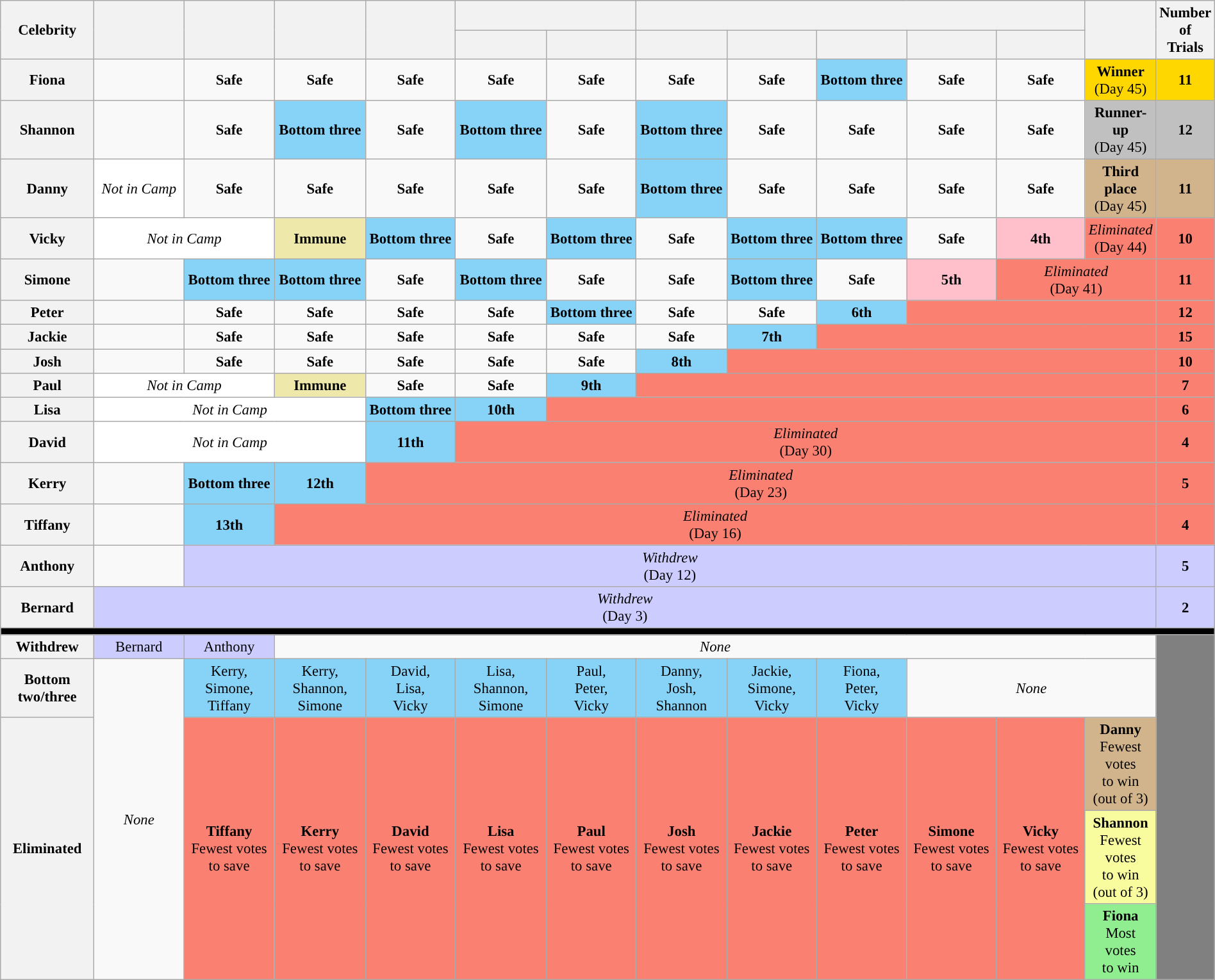<table class="wikitable" style="text-align:center; font-size:95%; width:100%;">
<tr>
<th rowspan="2" style="width:8%">Celebrity</th>
<th rowspan="2" style="width:8%"></th>
<th rowspan="2" style="width:8%"></th>
<th rowspan="2" style="width:8%"></th>
<th rowspan="2" style="width:8%"></th>
<th colspan="2" style="width:8%"></th>
<th colspan="5" style="width:8%"></th>
<th rowspan="2" style="width:8%"></th>
<th rowspan="2" style="width:8%">Number of Trials</th>
</tr>
<tr>
<th style="width:8%"></th>
<th style="width:8%"></th>
<th style="width:8%"></th>
<th style="width:8%"></th>
<th style="width:8%"></th>
<th style="width:8%"></th>
<th style="width:8%"></th>
</tr>
<tr>
<th>Fiona</th>
<td></td>
<td><strong>Safe</strong></td>
<td><strong>Safe</strong></td>
<td><strong>Safe</strong></td>
<td><strong>Safe</strong></td>
<td><strong>Safe</strong></td>
<td><strong>Safe</strong></td>
<td><strong>Safe</strong></td>
<td style="background:#87D3F8"><strong>Bottom three</strong></td>
<td><strong>Safe</strong></td>
<td><strong>Safe</strong></td>
<td style=background:gold><strong>Winner</strong><br>(Day 45)</td>
<td style=background:gold><strong>11</strong></td>
</tr>
<tr>
<th>Shannon</th>
<td></td>
<td><strong>Safe</strong></td>
<td style="background:#87D3F8"><strong>Bottom three</strong></td>
<td><strong>Safe</strong></td>
<td style="background:#87D3F8"><strong>Bottom three</strong></td>
<td><strong>Safe</strong></td>
<td style="background:#87D3F8"><strong>Bottom three</strong></td>
<td><strong>Safe</strong></td>
<td><strong>Safe</strong></td>
<td><strong>Safe</strong></td>
<td><strong>Safe</strong></td>
<td style=background:silver><strong>Runner-up</strong><br>(Day 45)</td>
<td style=background:silver><strong>12</strong></td>
</tr>
<tr>
<th>Danny</th>
<td style=background:white><em>Not in Camp</em></td>
<td><strong>Safe</strong></td>
<td><strong>Safe</strong></td>
<td><strong>Safe</strong></td>
<td><strong>Safe</strong></td>
<td><strong>Safe</strong></td>
<td style="background:#87D3F8"><strong>Bottom three</strong></td>
<td><strong>Safe</strong></td>
<td><strong>Safe</strong></td>
<td><strong>Safe</strong></td>
<td><strong>Safe</strong></td>
<td style=background:tan><strong>Third place</strong><br>(Day 45)</td>
<td Style=background:tan;><strong>11</strong></td>
</tr>
<tr>
<th>Vicky</th>
<td style=background:white colspan="2"><em>Not in Camp</em></td>
<td bgcolor=#EEE8AA><strong>Immune</strong></td>
<td style="background:#87D3F8"><strong>Bottom three</strong></td>
<td><strong>Safe</strong></td>
<td style="background:#87D3F8"><strong>Bottom three</strong></td>
<td><strong>Safe</strong></td>
<td style="background:#87D3F8"><strong>Bottom three</strong></td>
<td style="background:#87D3F8"><strong>Bottom three</strong></td>
<td><strong>Safe</strong></td>
<td style="background:pink"><strong>4th</strong></td>
<td style=background:salmon><em>Eliminated</em><br>(Day 44)</td>
<th style=background:salmon>10</th>
</tr>
<tr>
<th>Simone</th>
<td></td>
<td style="background:#87D3F8"><strong>Bottom three</strong></td>
<td style="background:#87D3F8"><strong>Bottom three</strong></td>
<td><strong>Safe</strong></td>
<td style="background:#87D3F8"><strong>Bottom three</strong></td>
<td><strong>Safe</strong></td>
<td><strong>Safe</strong></td>
<td style="background:#87D3F8"><strong>Bottom three</strong></td>
<td><strong>Safe</strong></td>
<td style="background:pink"><strong>5th</strong></td>
<td colspan="2" style=background:salmon><em>Eliminated</em><br>(Day 41)</td>
<th style=background:salmon>11</th>
</tr>
<tr>
<th>Peter</th>
<td></td>
<td><strong>Safe</strong></td>
<td><strong>Safe</strong></td>
<td><strong>Safe</strong></td>
<td><strong>Safe</strong></td>
<td style="background:#87D3F8"><strong>Bottom three</strong></td>
<td><strong>Safe</strong></td>
<td><strong>Safe</strong></td>
<td style="background:#87D3F8"><strong>6th</strong></td>
<td colspan="3" style=background:salmon></td>
<td style=background:salmon><strong>12</strong></td>
</tr>
<tr>
<th>Jackie</th>
<td></td>
<td><strong>Safe</strong></td>
<td><strong>Safe</strong></td>
<td><strong>Safe</strong></td>
<td><strong>Safe</strong></td>
<td><strong>Safe</strong></td>
<td><strong>Safe</strong></td>
<td style="background:#87D3F8"><strong>7th</strong></td>
<td colspan="4" style=background:salmon></td>
<td style=background:salmon><strong>15</strong></td>
</tr>
<tr>
<th>Josh</th>
<td></td>
<td><strong>Safe</strong></td>
<td><strong>Safe</strong></td>
<td><strong>Safe</strong></td>
<td><strong>Safe</strong></td>
<td><strong>Safe</strong></td>
<td style="background:#87D3F8"><strong>8th</strong></td>
<td colspan="5" style=background:salmon></td>
<td style=background:salmon><strong>10</strong></td>
</tr>
<tr>
<th>Paul</th>
<td style=background:white colspan="2"><em>Not in Camp</em></td>
<td bgcolor=#EEE8AA><strong>Immune</strong></td>
<td><strong>Safe</strong></td>
<td><strong>Safe</strong></td>
<td style="background:#87D3F8"><strong>9th</strong></td>
<td colspan="6" style=background:salmon></td>
<td style=background:salmon><strong>7</strong></td>
</tr>
<tr>
<th>Lisa</th>
<td style=background:white colspan="3"><em>Not in Camp</em></td>
<td style="background:#87D3F8"><strong>Bottom three</strong></td>
<td style="background:#87D3F8"><strong>10th</strong></td>
<td colspan="7" style=background:salmon></td>
<td style=background:salmon><strong>6</strong></td>
</tr>
<tr>
<th>David</th>
<td style=background:white colspan="3"><em>Not in Camp</em></td>
<td style="background:#87D3F8"><strong>11th</strong></td>
<td colspan="8" style=background:salmon><em>Eliminated</em><br>(Day 30)</td>
<td style=background:salmon><strong>4</strong></td>
</tr>
<tr>
<th>Kerry</th>
<td></td>
<td style="background:#87D3F8"><strong>Bottom three</strong></td>
<td style="background:#87D3F8"><strong>12th</strong></td>
<td colspan="9" style=background:salmon><em>Eliminated</em><br>(Day 23)</td>
<td style=background:salmon><strong>5</strong></td>
</tr>
<tr>
<th>Tiffany</th>
<td></td>
<td style="background:#87D3F8"><strong>13th</strong></td>
<td colspan="10" style=background:salmon><em>Eliminated</em><br>(Day 16)</td>
<td style=background:salmon><strong>4</strong></td>
</tr>
<tr>
<th>Anthony</th>
<td></td>
<td colspan="11" style="background:#ccf; text-align:center;"><em>Withdrew</em><br>(Day 12)</td>
<td style=background:#ccf><strong>5</strong></td>
</tr>
<tr>
<th>Bernard</th>
<td style="background:#ccf; text-align:center;" colspan="12"><em>Withdrew</em><br>(Day 3)</td>
<td style=background:#ccf><strong>2</strong></td>
</tr>
<tr>
<td style="background:#000;" colspan="14"></td>
</tr>
<tr>
<th>Withdrew</th>
<td style="background:#ccf">Bernard</td>
<td style="background:#ccf">Anthony</td>
<td colspan="10"><em>None</em></td>
<th style=background:grey rowspan=5></th>
</tr>
<tr>
<th>Bottom two/three</th>
<td rowspan="4"><em>None</em></td>
<td style="background:#87D3F8">Kerry,<br>Simone,<br>Tiffany</td>
<td style="background:#87D3F8">Kerry,<br>Shannon,<br>Simone</td>
<td style="background:#87D3F8">David,<br>Lisa,<br>Vicky</td>
<td style="background:#87D3F8">Lisa,<br>Shannon,<br>Simone</td>
<td style="background:#87D3F8">Paul,<br>Peter,<br>Vicky</td>
<td style="background:#87D3F8">Danny,<br>Josh,<br>Shannon</td>
<td style="background:#87D3F8">Jackie,<br>Simone,<br>Vicky</td>
<td style="background:#87D3F8">Fiona,<br>Peter,<br>Vicky</td>
<td colspan="3"><em>None</em></td>
</tr>
<tr>
<th rowspan=3>Eliminated</th>
<td style=background:salmon rowspan=3><strong>Tiffany</strong><br>Fewest votes<br> to save</td>
<td style=background:salmon rowspan=3><strong>Kerry</strong><br>Fewest votes<br> to save</td>
<td style=background:salmon rowspan=3><strong>David</strong><br>Fewest votes<br> to save</td>
<td style=background:salmon rowspan=3><strong>Lisa</strong><br>Fewest votes<br> to save</td>
<td style=background:salmon rowspan=3><strong>Paul</strong><br>Fewest votes<br> to save</td>
<td style=background:salmon rowspan=3><strong>Josh</strong><br>Fewest votes<br> to save</td>
<td style=background:salmon rowspan=3><strong>Jackie</strong><br>Fewest votes<br> to save</td>
<td style=background:salmon rowspan=3><strong>Peter</strong><br>Fewest votes<br> to save</td>
<td style=background:salmon rowspan=3><strong>Simone</strong><br>Fewest votes<br> to save</td>
<td style=background:salmon rowspan=3><strong>Vicky</strong><br>Fewest votes<br> to save</td>
<td style=background:tan><strong>Danny</strong><br>Fewest votes <br>to win<br>(out of 3)</td>
</tr>
<tr>
<td style=background:#F8FB9E><strong>Shannon</strong><br>Fewest votes <br>to win <br>(out of 3)</td>
</tr>
<tr>
<td style=background:lightgreen><strong>Fiona</strong><br>Most votes <br>to win</td>
</tr>
</table>
